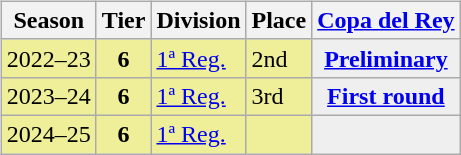<table>
<tr>
<td valign="top" width=0%><br><table class="wikitable">
<tr style="background:#f0f6fa;">
<th>Season</th>
<th>Tier</th>
<th>Division</th>
<th>Place</th>
<th><a href='#'>Copa del Rey</a></th>
</tr>
<tr>
<td style="background:#EFEF99;">2022–23</td>
<th style="background:#EFEF99;">6</th>
<td style="background:#EFEF99;"><a href='#'>1ª Reg.</a></td>
<td style="background:#EFEF99;">2nd</td>
<th style="background:#EFEFEF;"><a href='#'>Preliminary</a></th>
</tr>
<tr>
<td style="background:#EFEF99;">2023–24</td>
<th style="background:#EFEF99;">6</th>
<td style="background:#EFEF99;"><a href='#'>1ª Reg.</a></td>
<td style="background:#EFEF99;">3rd</td>
<th style="background:#EFEFEF;"><a href='#'>First round</a></th>
</tr>
<tr>
<td style="background:#EFEF99;">2024–25</td>
<th style="background:#EFEF99;">6</th>
<td style="background:#EFEF99;"><a href='#'>1ª Reg.</a></td>
<td style="background:#EFEF99;"></td>
<th style="background:#EFEFEF;"></th>
</tr>
</table>
</td>
</tr>
</table>
